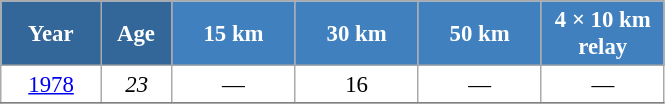<table class="wikitable" style="font-size:95%; text-align:center; border:grey solid 1px; border-collapse:collapse; background:#ffffff;">
<tr>
<th style="background-color:#369; color:white; width:60px;"> Year </th>
<th style="background-color:#369; color:white; width:40px;"> Age </th>
<th style="background-color:#4180be; color:white; width:75px;"> 15 km </th>
<th style="background-color:#4180be; color:white; width:75px;"> 30 km </th>
<th style="background-color:#4180be; color:white; width:75px;"> 50 km </th>
<th style="background-color:#4180be; color:white; width:75px;"> 4 × 10 km <br> relay </th>
</tr>
<tr>
<td><a href='#'>1978</a></td>
<td><em>23</em></td>
<td>—</td>
<td>16</td>
<td>—</td>
<td>—</td>
</tr>
<tr>
</tr>
</table>
